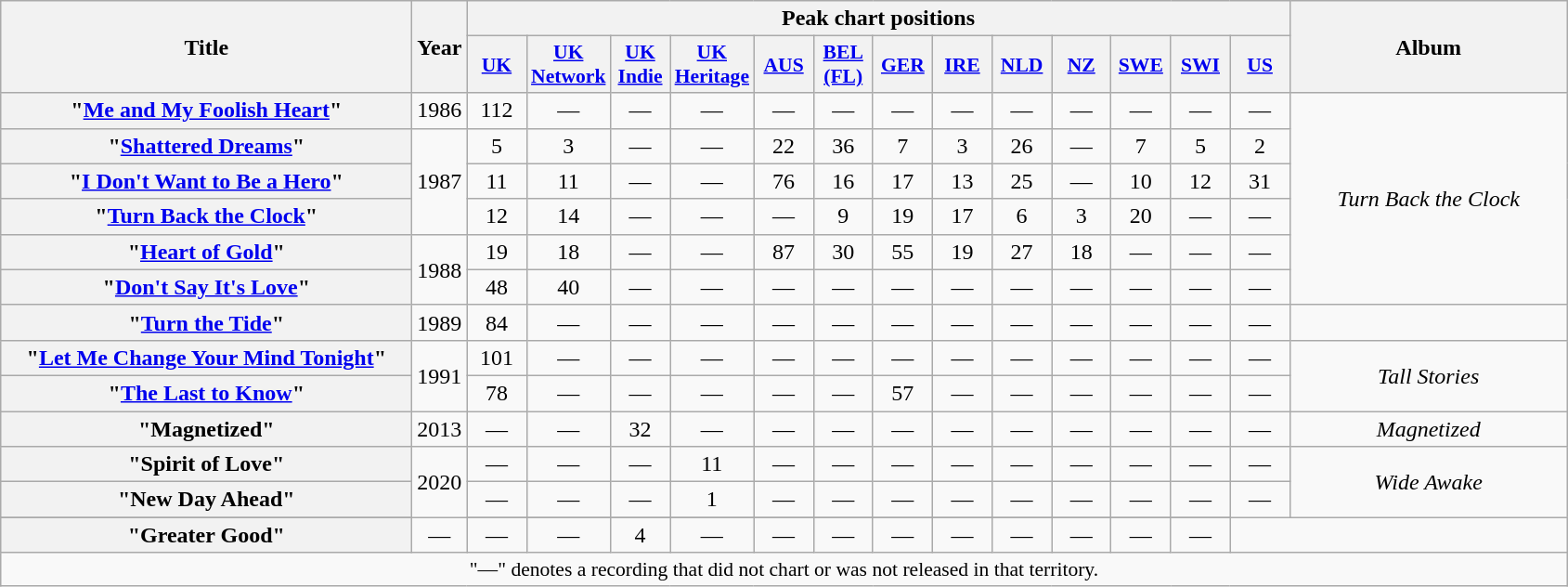<table class="wikitable plainrowheaders" style="text-align:center;">
<tr>
<th scope="col" rowspan="2" style="width:18em;">Title</th>
<th scope="col" rowspan="2" style="width:1em;">Year</th>
<th scope="col" colspan="13">Peak chart positions</th>
<th scope="col" rowspan="2" style="width:12em;">Album</th>
</tr>
<tr>
<th scope="col" style="width:2.5em;font-size:90%;"><a href='#'>UK</a><br></th>
<th scope="col" style="width:2.5em;font-size:90%;"><a href='#'>UK Network</a><br></th>
<th scope="col" style="width:2.5em;font-size:90%;"><a href='#'>UK Indie</a><br></th>
<th scope="col" style="width:2.5em;font-size:90%;"><a href='#'>UK Heritage</a><br></th>
<th scope="col" style="width:2.5em;font-size:90%;"><a href='#'>AUS</a><br></th>
<th scope="col" style="width:2.5em;font-size:90%;"><a href='#'>BEL<br>(FL)</a><br></th>
<th scope="col" style="width:2.5em;font-size:90%;"><a href='#'>GER</a><br></th>
<th scope="col" style="width:2.5em;font-size:90%;"><a href='#'>IRE</a><br></th>
<th scope="col" style="width:2.5em;font-size:90%;"><a href='#'>NLD</a><br></th>
<th scope="col" style="width:2.5em;font-size:90%;"><a href='#'>NZ</a><br></th>
<th scope="col" style="width:2.5em;font-size:90%;"><a href='#'>SWE</a><br></th>
<th scope="col" style="width:2.5em;font-size:90%;"><a href='#'>SWI</a><br></th>
<th scope="col" style="width:2.5em;font-size:90%;"><a href='#'>US</a><br></th>
</tr>
<tr>
<th scope="row">"<a href='#'>Me and My Foolish Heart</a>"</th>
<td rowspan="1">1986</td>
<td>112</td>
<td>—</td>
<td>—</td>
<td>—</td>
<td>—</td>
<td>—</td>
<td>—</td>
<td>—</td>
<td>—</td>
<td>—</td>
<td>—</td>
<td>—</td>
<td>—</td>
<td rowspan="6"><em>Turn Back the Clock</em></td>
</tr>
<tr>
<th scope="row">"<a href='#'>Shattered Dreams</a>"</th>
<td rowspan="3">1987</td>
<td>5</td>
<td>3</td>
<td>—</td>
<td>—</td>
<td>22</td>
<td>36</td>
<td>7</td>
<td>3</td>
<td>26</td>
<td>—</td>
<td>7</td>
<td>5</td>
<td>2</td>
</tr>
<tr>
<th scope="row">"<a href='#'>I Don't Want to Be a Hero</a>"</th>
<td>11</td>
<td>11</td>
<td>—</td>
<td>—</td>
<td>76</td>
<td>16</td>
<td>17</td>
<td>13</td>
<td>25</td>
<td>—</td>
<td>10</td>
<td>12</td>
<td>31</td>
</tr>
<tr>
<th scope="row">"<a href='#'>Turn Back the Clock</a>"</th>
<td>12</td>
<td>14</td>
<td>—</td>
<td>—</td>
<td>—</td>
<td>9</td>
<td>19</td>
<td>17</td>
<td>6</td>
<td>3</td>
<td>20</td>
<td>—</td>
<td>—</td>
</tr>
<tr>
<th scope="row">"<a href='#'>Heart of Gold</a>"</th>
<td rowspan="2">1988</td>
<td>19</td>
<td>18</td>
<td>—</td>
<td>—</td>
<td>87</td>
<td>30</td>
<td>55</td>
<td>19</td>
<td>27</td>
<td>18</td>
<td>—</td>
<td>—</td>
<td>—</td>
</tr>
<tr>
<th scope="row">"<a href='#'>Don't Say It's Love</a>"</th>
<td>48</td>
<td>40</td>
<td>—</td>
<td>—</td>
<td>—</td>
<td>—</td>
<td>—</td>
<td>—</td>
<td>—</td>
<td>—</td>
<td>—</td>
<td>—</td>
<td>—</td>
</tr>
<tr>
<th scope="row">"<a href='#'>Turn the Tide</a>"</th>
<td rowspan="1">1989</td>
<td>84</td>
<td>—</td>
<td>—</td>
<td>—</td>
<td>—</td>
<td>—</td>
<td>—</td>
<td>—</td>
<td>—</td>
<td>—</td>
<td>—</td>
<td>—</td>
<td>—</td>
<td></td>
</tr>
<tr>
<th scope="row">"<a href='#'>Let Me Change Your Mind Tonight</a>"</th>
<td rowspan="2">1991</td>
<td>101</td>
<td>—</td>
<td>—</td>
<td>—</td>
<td>—</td>
<td>—</td>
<td>—</td>
<td>—</td>
<td>—</td>
<td>—</td>
<td>—</td>
<td>—</td>
<td>—</td>
<td rowspan="2"><em>Tall Stories</em></td>
</tr>
<tr>
<th scope="row">"<a href='#'>The Last to Know</a>"</th>
<td>78</td>
<td>—</td>
<td>—</td>
<td>—</td>
<td>—</td>
<td>—</td>
<td>57</td>
<td>—</td>
<td>—</td>
<td>—</td>
<td>—</td>
<td>—</td>
<td>—</td>
</tr>
<tr>
<th scope="row">"Magnetized"</th>
<td>2013</td>
<td>—</td>
<td>—</td>
<td>32</td>
<td>—</td>
<td>—</td>
<td>—</td>
<td>—</td>
<td>—</td>
<td>—</td>
<td>—</td>
<td>—</td>
<td>—</td>
<td>—</td>
<td><em>Magnetized</em></td>
</tr>
<tr>
<th scope="row">"Spirit of Love"</th>
<td rowspan="3">2020</td>
<td>—</td>
<td>—</td>
<td>—</td>
<td>11</td>
<td>—</td>
<td>—</td>
<td>—</td>
<td>—</td>
<td>—</td>
<td>—</td>
<td>—</td>
<td>—</td>
<td>—</td>
<td rowspan="3"><em>Wide Awake</em></td>
</tr>
<tr>
<th scope="row">"New Day Ahead"</th>
<td>—</td>
<td>—</td>
<td>—</td>
<td>1</td>
<td>—</td>
<td>—</td>
<td>—</td>
<td>—</td>
<td>—</td>
<td>—</td>
<td>—</td>
<td>—</td>
<td>—</td>
</tr>
<tr>
</tr>
<tr>
<th scope="row">"Greater Good"</th>
<td>—</td>
<td>—</td>
<td>—</td>
<td>4</td>
<td>—</td>
<td>—</td>
<td>—</td>
<td>—</td>
<td>—</td>
<td>—</td>
<td>—</td>
<td>—</td>
<td>—</td>
</tr>
<tr>
<td colspan="16" style="font-size:90%">"—" denotes a recording that did not chart or was not released in that territory.</td>
</tr>
</table>
